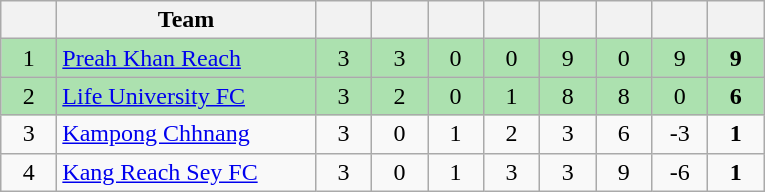<table class="wikitable" style="text-align: center;">
<tr>
<th width=30></th>
<th width=165>Team</th>
<th width=30></th>
<th width=30></th>
<th width=30></th>
<th width=30></th>
<th width=30></th>
<th width=30></th>
<th width=30></th>
<th width=30></th>
</tr>
<tr style="background:#ace1af;">
<td>1</td>
<td align=left><a href='#'>Preah Khan Reach</a></td>
<td>3</td>
<td>3</td>
<td>0</td>
<td>0</td>
<td>9</td>
<td>0</td>
<td>9</td>
<td><strong>9</strong></td>
</tr>
<tr style="background:#ace1af;">
<td>2</td>
<td align=left><a href='#'>Life University FC</a></td>
<td>3</td>
<td>2</td>
<td>0</td>
<td>1</td>
<td>8</td>
<td>8</td>
<td>0</td>
<td><strong>6</strong></td>
</tr>
<tr>
<td>3</td>
<td align=left><a href='#'>Kampong Chhnang</a></td>
<td>3</td>
<td>0</td>
<td>1</td>
<td>2</td>
<td>3</td>
<td>6</td>
<td>-3</td>
<td><strong>1</strong></td>
</tr>
<tr>
<td>4</td>
<td align=left><a href='#'>Kang Reach Sey FC</a></td>
<td>3</td>
<td>0</td>
<td>1</td>
<td>3</td>
<td>3</td>
<td>9</td>
<td>-6</td>
<td><strong>1</strong></td>
</tr>
</table>
